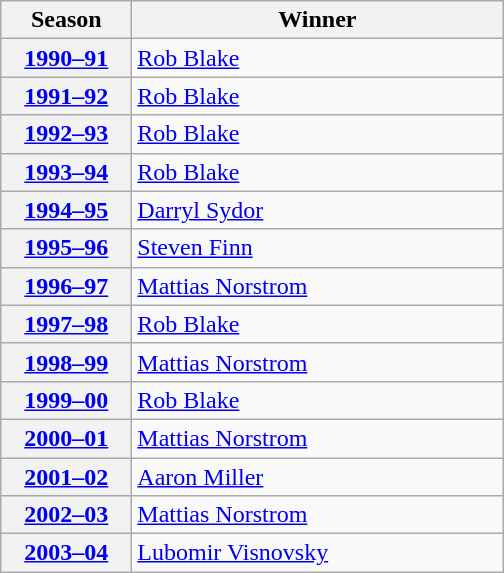<table class="wikitable">
<tr>
<th scope="col" style="width:5em">Season</th>
<th scope="col" style="width:15em">Winner</th>
</tr>
<tr>
<th scope="row"><a href='#'>1990–91</a></th>
<td><a href='#'>Rob Blake</a></td>
</tr>
<tr>
<th scope="row"><a href='#'>1991–92</a></th>
<td><a href='#'>Rob Blake</a></td>
</tr>
<tr>
<th scope="row"><a href='#'>1992–93</a></th>
<td><a href='#'>Rob Blake</a></td>
</tr>
<tr>
<th scope="row"><a href='#'>1993–94</a></th>
<td><a href='#'>Rob Blake</a></td>
</tr>
<tr>
<th scope="row"><a href='#'>1994–95</a></th>
<td><a href='#'>Darryl Sydor</a></td>
</tr>
<tr>
<th scope="row"><a href='#'>1995–96</a></th>
<td><a href='#'>Steven Finn</a></td>
</tr>
<tr>
<th scope="row"><a href='#'>1996–97</a></th>
<td><a href='#'>Mattias Norstrom</a></td>
</tr>
<tr>
<th scope="row"><a href='#'>1997–98</a></th>
<td><a href='#'>Rob Blake</a></td>
</tr>
<tr>
<th scope="row"><a href='#'>1998–99</a></th>
<td><a href='#'>Mattias Norstrom</a></td>
</tr>
<tr>
<th scope="row"><a href='#'>1999–00</a></th>
<td><a href='#'>Rob Blake</a></td>
</tr>
<tr>
<th scope="row"><a href='#'>2000–01</a></th>
<td><a href='#'>Mattias Norstrom</a></td>
</tr>
<tr>
<th scope="row"><a href='#'>2001–02</a></th>
<td><a href='#'>Aaron Miller</a></td>
</tr>
<tr>
<th scope="row"><a href='#'>2002–03</a></th>
<td><a href='#'>Mattias Norstrom</a></td>
</tr>
<tr>
<th scope="row"><a href='#'>2003–04</a></th>
<td><a href='#'>Lubomir Visnovsky</a></td>
</tr>
</table>
